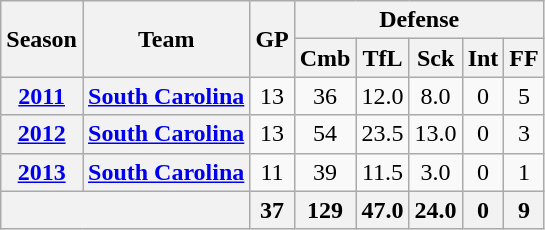<table class="wikitable" style="text-align:center;">
<tr>
<th rowspan="2">Season</th>
<th rowspan="2">Team</th>
<th rowspan="2">GP</th>
<th colspan="8">Defense</th>
</tr>
<tr>
<th>Cmb</th>
<th>TfL</th>
<th>Sck</th>
<th>Int</th>
<th>FF</th>
</tr>
<tr>
<th><a href='#'>2011</a></th>
<th><a href='#'>South Carolina</a></th>
<td>13</td>
<td>36</td>
<td>12.0</td>
<td>8.0</td>
<td>0</td>
<td>5</td>
</tr>
<tr>
<th><a href='#'>2012</a></th>
<th><a href='#'>South Carolina</a></th>
<td>13</td>
<td>54</td>
<td>23.5</td>
<td>13.0</td>
<td>0</td>
<td>3</td>
</tr>
<tr>
<th><a href='#'>2013</a></th>
<th><a href='#'>South Carolina</a></th>
<td>11</td>
<td>39</td>
<td>11.5</td>
<td>3.0</td>
<td>0</td>
<td>1</td>
</tr>
<tr>
<th colspan="2"></th>
<th>37</th>
<th>129</th>
<th>47.0</th>
<th>24.0</th>
<th>0</th>
<th>9</th>
</tr>
</table>
